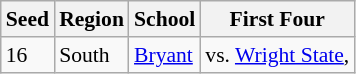<table class="sortable wikitable" style="white-space:nowrap; font-size:90%;">
<tr>
<th>Seed</th>
<th>Region</th>
<th>School</th>
<th>First Four</th>
</tr>
<tr>
<td>16</td>
<td>South</td>
<td><a href='#'>Bryant</a></td>
<td>vs. <a href='#'>Wright State</a>, </td>
</tr>
</table>
